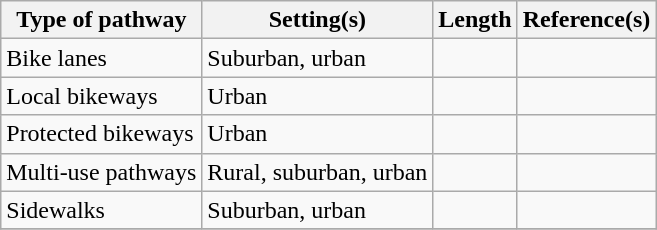<table class="wikitable sortable">
<tr>
<th>Type of pathway</th>
<th>Setting(s)</th>
<th>Length</th>
<th>Reference(s)</th>
</tr>
<tr>
<td>Bike lanes</td>
<td>Suburban, urban</td>
<td></td>
<td></td>
</tr>
<tr>
<td>Local bikeways</td>
<td>Urban</td>
<td></td>
<td></td>
</tr>
<tr>
<td>Protected bikeways</td>
<td>Urban</td>
<td></td>
<td></td>
</tr>
<tr>
<td>Multi-use pathways</td>
<td>Rural, suburban, urban</td>
<td></td>
<td></td>
</tr>
<tr>
<td>Sidewalks</td>
<td>Suburban, urban</td>
<td></td>
<td></td>
</tr>
<tr>
</tr>
</table>
